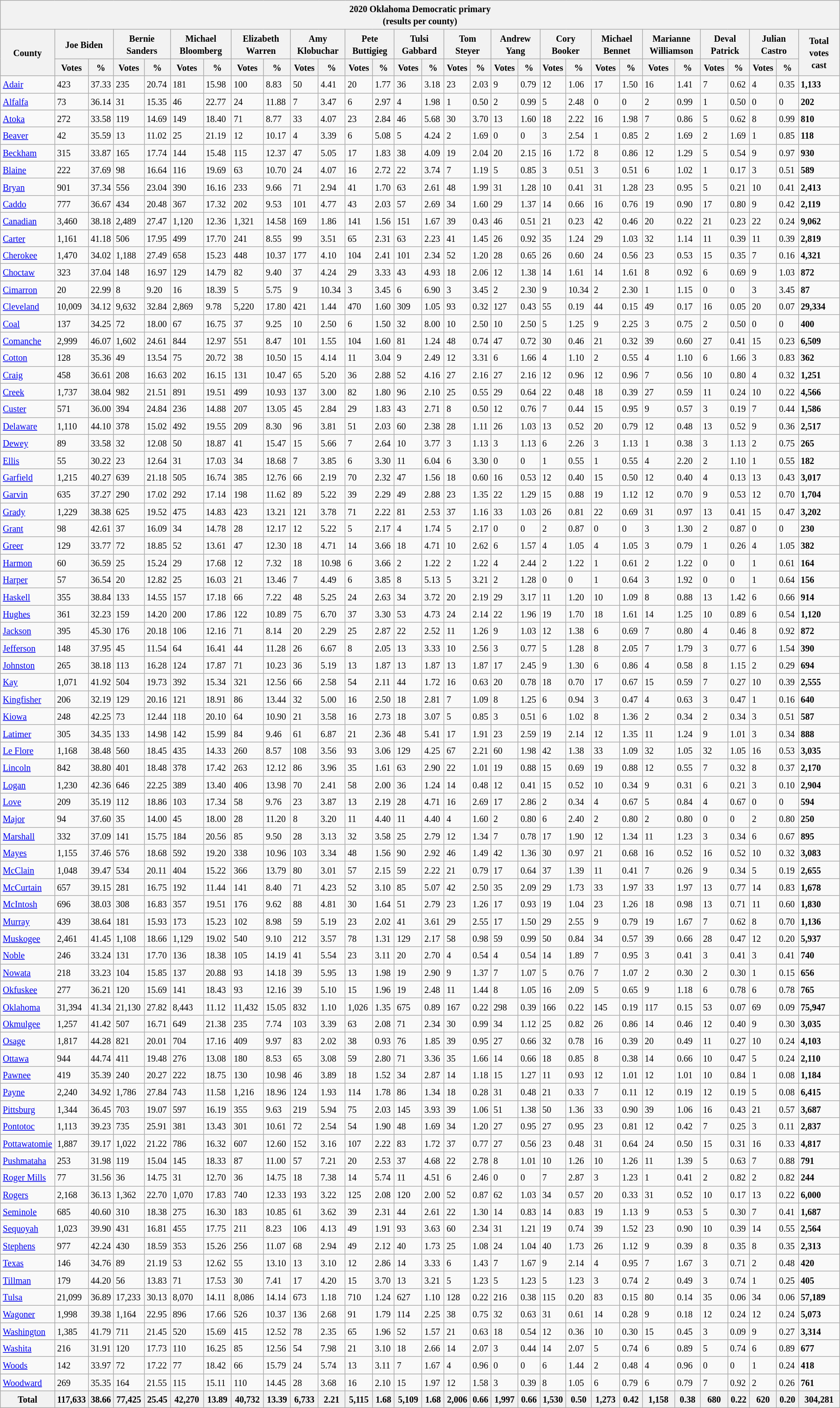<table class="wikitable sortable mw-collapsible mw-collapsed">
<tr>
<th colspan="30"><small>2020 Oklahoma Democratic primary</small><br><small>(results per county)</small></th>
</tr>
<tr>
<th rowspan="2"><small>County</small></th>
<th colspan="2"><small>Joe Biden</small></th>
<th colspan="2"><small>Bernie Sanders</small></th>
<th colspan="2"><small>Michael Bloomberg</small></th>
<th colspan="2"><small>Elizabeth Warren</small></th>
<th colspan="2"><small>Amy Klobuchar</small></th>
<th colspan="2"><small>Pete Buttigieg</small></th>
<th colspan="2"><small>Tulsi Gabbard</small></th>
<th colspan="2"><small>Tom Steyer</small></th>
<th colspan="2"><small>Andrew Yang</small></th>
<th colspan="2"><small>Cory Booker</small></th>
<th colspan="2"><small>Michael Bennet</small></th>
<th colspan="2"><small>Marianne Williamson</small></th>
<th colspan="2"><small>Deval Patrick</small></th>
<th colspan="2"><small>Julian Castro</small></th>
<th rowspan="2"><small>Total votes cast</small></th>
</tr>
<tr>
<th><small>Votes</small></th>
<th><small>%</small></th>
<th><small>Votes</small></th>
<th><small>%</small></th>
<th><small>Votes</small></th>
<th><small>%</small></th>
<th><small>Votes</small></th>
<th><small>%</small></th>
<th><small>Votes</small></th>
<th><small>%</small></th>
<th><small>Votes</small></th>
<th><small>%</small></th>
<th><small>Votes</small></th>
<th><small>%</small></th>
<th><small>Votes</small></th>
<th><small>%</small></th>
<th><small>Votes</small></th>
<th><small>%</small></th>
<th><small>Votes</small></th>
<th><small>%</small></th>
<th><small>Votes</small></th>
<th><small>%</small></th>
<th><small>Votes</small></th>
<th><small>%</small></th>
<th><small>Votes</small></th>
<th><small>%</small></th>
<th><small>Votes</small></th>
<th><small>%</small></th>
</tr>
<tr>
<td><a href='#'><small>Adair</small></a></td>
<td><small>423</small></td>
<td><small>37.33</small></td>
<td><small>235</small></td>
<td><small>20.74</small></td>
<td><small>181</small></td>
<td><small>15.98</small></td>
<td><small>100</small></td>
<td><small>8.83</small></td>
<td><small>50</small></td>
<td><small>4.41</small></td>
<td><small>20</small></td>
<td><small>1.77</small></td>
<td><small>36</small></td>
<td><small>3.18</small></td>
<td><small>23</small></td>
<td><small>2.03</small></td>
<td><small>9</small></td>
<td><small>0.79</small></td>
<td><small>12</small></td>
<td><small>1.06</small></td>
<td><small>17</small></td>
<td><small>1.50</small></td>
<td><small>16</small></td>
<td><small>1.41</small></td>
<td><small>7</small></td>
<td><small>0.62</small></td>
<td><small>4</small></td>
<td><small>0.35</small></td>
<td><strong><small>1,133</small></strong></td>
</tr>
<tr>
<td><a href='#'><small>Alfalfa</small></a></td>
<td><small>73</small></td>
<td><small>36.14</small></td>
<td><small>31</small></td>
<td><small>15.35</small></td>
<td><small>46</small></td>
<td><small>22.77</small></td>
<td><small>24</small></td>
<td><small>11.88</small></td>
<td><small>7</small></td>
<td><small>3.47</small></td>
<td><small>6</small></td>
<td><small>2.97</small></td>
<td><small>4</small></td>
<td><small>1.98</small></td>
<td><small>1</small></td>
<td><small>0.50</small></td>
<td><small>2</small></td>
<td><small>0.99</small></td>
<td><small>5</small></td>
<td><small>2.48</small></td>
<td><small>0</small></td>
<td><small>0</small></td>
<td><small>2</small></td>
<td><small>0.99</small></td>
<td><small>1</small></td>
<td><small>0.50</small></td>
<td><small>0</small></td>
<td><small>0</small></td>
<td><strong><small>202</small></strong></td>
</tr>
<tr>
<td><a href='#'><small>Atoka</small></a></td>
<td><small>272</small></td>
<td><small>33.58</small></td>
<td><small>119</small></td>
<td><small>14.69</small></td>
<td><small>149</small></td>
<td><small>18.40</small></td>
<td><small>71</small></td>
<td><small>8.77</small></td>
<td><small>33</small></td>
<td><small>4.07</small></td>
<td><small>23</small></td>
<td><small>2.84</small></td>
<td><small>46</small></td>
<td><small>5.68</small></td>
<td><small>30</small></td>
<td><small>3.70</small></td>
<td><small>13</small></td>
<td><small>1.60</small></td>
<td><small>18</small></td>
<td><small>2.22</small></td>
<td><small>16</small></td>
<td><small>1.98</small></td>
<td><small>7</small></td>
<td><small>0.86</small></td>
<td><small>5</small></td>
<td><small>0.62</small></td>
<td><small>8</small></td>
<td><small>0.99</small></td>
<td><strong><small>810</small></strong></td>
</tr>
<tr>
<td><a href='#'><small>Beaver</small></a></td>
<td><small>42</small></td>
<td><small>35.59</small></td>
<td><small>13</small></td>
<td><small>11.02</small></td>
<td><small>25</small></td>
<td><small>21.19</small></td>
<td><small>12</small></td>
<td><small>10.17</small></td>
<td><small>4</small></td>
<td><small>3.39</small></td>
<td><small>6</small></td>
<td><small>5.08</small></td>
<td><small>5</small></td>
<td><small>4.24</small></td>
<td><small>2</small></td>
<td><small>1.69</small></td>
<td><small>0</small></td>
<td><small>0</small></td>
<td><small>3</small></td>
<td><small>2.54</small></td>
<td><small>1</small></td>
<td><small>0.85</small></td>
<td><small>2</small></td>
<td><small>1.69</small></td>
<td><small>2</small></td>
<td><small>1.69</small></td>
<td><small>1</small></td>
<td><small>0.85</small></td>
<td><strong><small>118</small></strong></td>
</tr>
<tr>
<td><a href='#'><small>Beckham</small></a></td>
<td><small>315</small></td>
<td><small>33.87</small></td>
<td><small>165</small></td>
<td><small>17.74</small></td>
<td><small>144</small></td>
<td><small>15.48</small></td>
<td><small>115</small></td>
<td><small>12.37</small></td>
<td><small>47</small></td>
<td><small>5.05</small></td>
<td><small>17</small></td>
<td><small>1.83</small></td>
<td><small>38</small></td>
<td><small>4.09</small></td>
<td><small>19</small></td>
<td><small>2.04</small></td>
<td><small>20</small></td>
<td><small>2.15</small></td>
<td><small>16</small></td>
<td><small>1.72</small></td>
<td><small>8</small></td>
<td><small>0.86</small></td>
<td><small>12</small></td>
<td><small>1.29</small></td>
<td><small>5</small></td>
<td><small>0.54</small></td>
<td><small>9</small></td>
<td><small>0.97</small></td>
<td><strong><small>930</small></strong></td>
</tr>
<tr>
<td><a href='#'><small>Blaine</small></a></td>
<td><small>222</small></td>
<td><small>37.69</small></td>
<td><small>98</small></td>
<td><small>16.64</small></td>
<td><small>116</small></td>
<td><small>19.69</small></td>
<td><small>63</small></td>
<td><small>10.70</small></td>
<td><small>24</small></td>
<td><small>4.07</small></td>
<td><small>16</small></td>
<td><small>2.72</small></td>
<td><small>22</small></td>
<td><small>3.74</small></td>
<td><small>7</small></td>
<td><small>1.19</small></td>
<td><small>5</small></td>
<td><small>0.85</small></td>
<td><small>3</small></td>
<td><small>0.51</small></td>
<td><small>3</small></td>
<td><small>0.51</small></td>
<td><small>6</small></td>
<td><small>1.02</small></td>
<td><small>1</small></td>
<td><small>0.17</small></td>
<td><small>3</small></td>
<td><small>0.51</small></td>
<td><strong><small>589</small></strong></td>
</tr>
<tr>
<td><a href='#'><small>Bryan</small></a></td>
<td><small>901</small></td>
<td><small>37.34</small></td>
<td><small>556</small></td>
<td><small>23.04</small></td>
<td><small>390</small></td>
<td><small>16.16</small></td>
<td><small>233</small></td>
<td><small>9.66</small></td>
<td><small>71</small></td>
<td><small>2.94</small></td>
<td><small>41</small></td>
<td><small>1.70</small></td>
<td><small>63</small></td>
<td><small>2.61</small></td>
<td><small>48</small></td>
<td><small>1.99</small></td>
<td><small>31</small></td>
<td><small>1.28</small></td>
<td><small>10</small></td>
<td><small>0.41</small></td>
<td><small>31</small></td>
<td><small>1.28</small></td>
<td><small>23</small></td>
<td><small>0.95</small></td>
<td><small>5</small></td>
<td><small>0.21</small></td>
<td><small>10</small></td>
<td><small>0.41</small></td>
<td><strong><small>2,413</small></strong></td>
</tr>
<tr>
<td><a href='#'><small>Caddo</small></a></td>
<td><small>777</small></td>
<td><small>36.67</small></td>
<td><small>434</small></td>
<td><small>20.48</small></td>
<td><small>367</small></td>
<td><small>17.32</small></td>
<td><small>202</small></td>
<td><small>9.53</small></td>
<td><small>101</small></td>
<td><small>4.77</small></td>
<td><small>43</small></td>
<td><small>2.03</small></td>
<td><small>57</small></td>
<td><small>2.69</small></td>
<td><small>34</small></td>
<td><small>1.60</small></td>
<td><small>29</small></td>
<td><small>1.37</small></td>
<td><small>14</small></td>
<td><small>0.66</small></td>
<td><small>16</small></td>
<td><small>0.76</small></td>
<td><small>19</small></td>
<td><small>0.90</small></td>
<td><small>17</small></td>
<td><small>0.80</small></td>
<td><small>9</small></td>
<td><small>0.42</small></td>
<td><strong><small>2,119</small></strong></td>
</tr>
<tr>
<td><a href='#'><small>Canadian</small></a></td>
<td><small>3,460</small></td>
<td><small>38.18</small></td>
<td><small>2,489</small></td>
<td><small>27.47</small></td>
<td><small>1,120</small></td>
<td><small>12.36</small></td>
<td><small>1,321</small></td>
<td><small>14.58</small></td>
<td><small>169</small></td>
<td><small>1.86</small></td>
<td><small>141</small></td>
<td><small>1.56</small></td>
<td><small>151</small></td>
<td><small>1.67</small></td>
<td><small>39</small></td>
<td><small>0.43</small></td>
<td><small>46</small></td>
<td><small>0.51</small></td>
<td><small>21</small></td>
<td><small>0.23</small></td>
<td><small>42</small></td>
<td><small>0.46</small></td>
<td><small>20</small></td>
<td><small>0.22</small></td>
<td><small>21</small></td>
<td><small>0.23</small></td>
<td><small>22</small></td>
<td><small>0.24</small></td>
<td><strong><small>9,062</small></strong></td>
</tr>
<tr>
<td><a href='#'><small>Carter</small></a></td>
<td><small>1,161</small></td>
<td><small>41.18</small></td>
<td><small>506</small></td>
<td><small>17.95</small></td>
<td><small>499</small></td>
<td><small>17.70</small></td>
<td><small>241</small></td>
<td><small>8.55</small></td>
<td><small>99</small></td>
<td><small>3.51</small></td>
<td><small>65</small></td>
<td><small>2.31</small></td>
<td><small>63</small></td>
<td><small>2.23</small></td>
<td><small>41</small></td>
<td><small>1.45</small></td>
<td><small>26</small></td>
<td><small>0.92</small></td>
<td><small>35</small></td>
<td><small>1.24</small></td>
<td><small>29</small></td>
<td><small>1.03</small></td>
<td><small>32</small></td>
<td><small>1.14</small></td>
<td><small>11</small></td>
<td><small>0.39</small></td>
<td><small>11</small></td>
<td><small>0.39</small></td>
<td><strong><small>2,819</small></strong></td>
</tr>
<tr>
<td><a href='#'><small>Cherokee</small></a></td>
<td><small>1,470</small></td>
<td><small>34.02</small></td>
<td><small>1,188</small></td>
<td><small>27.49</small></td>
<td><small>658</small></td>
<td><small>15.23</small></td>
<td><small>448</small></td>
<td><small>10.37</small></td>
<td><small>177</small></td>
<td><small>4.10</small></td>
<td><small>104</small></td>
<td><small>2.41</small></td>
<td><small>101</small></td>
<td><small>2.34</small></td>
<td><small>52</small></td>
<td><small>1.20</small></td>
<td><small>28</small></td>
<td><small>0.65</small></td>
<td><small>26</small></td>
<td><small>0.60</small></td>
<td><small>24</small></td>
<td><small>0.56</small></td>
<td><small>23</small></td>
<td><small>0.53</small></td>
<td><small>15</small></td>
<td><small>0.35</small></td>
<td><small>7</small></td>
<td><small>0.16</small></td>
<td><strong><small>4,321</small></strong></td>
</tr>
<tr>
<td><a href='#'><small>Choctaw</small></a></td>
<td><small>323</small></td>
<td><small>37.04</small></td>
<td><small>148</small></td>
<td><small>16.97</small></td>
<td><small>129</small></td>
<td><small>14.79</small></td>
<td><small>82</small></td>
<td><small>9.40</small></td>
<td><small>37</small></td>
<td><small>4.24</small></td>
<td><small>29</small></td>
<td><small>3.33</small></td>
<td><small>43</small></td>
<td><small>4.93</small></td>
<td><small>18</small></td>
<td><small>2.06</small></td>
<td><small>12</small></td>
<td><small>1.38</small></td>
<td><small>14</small></td>
<td><small>1.61</small></td>
<td><small>14</small></td>
<td><small>1.61</small></td>
<td><small>8</small></td>
<td><small>0.92</small></td>
<td><small>6</small></td>
<td><small>0.69</small></td>
<td><small>9</small></td>
<td><small>1.03</small></td>
<td><strong><small>872</small></strong></td>
</tr>
<tr>
<td><a href='#'><small>Cimarron</small></a></td>
<td><small>20</small></td>
<td><small>22.99</small></td>
<td><small>8</small></td>
<td><small>9.20</small></td>
<td><small>16</small></td>
<td><small>18.39</small></td>
<td><small>5</small></td>
<td><small>5.75</small></td>
<td><small>9</small></td>
<td><small>10.34</small></td>
<td><small>3</small></td>
<td><small>3.45</small></td>
<td><small>6</small></td>
<td><small>6.90</small></td>
<td><small>3</small></td>
<td><small>3.45</small></td>
<td><small>2</small></td>
<td><small>2.30</small></td>
<td><small>9</small></td>
<td><small>10.34</small></td>
<td><small>2</small></td>
<td><small>2.30</small></td>
<td><small>1</small></td>
<td><small>1.15</small></td>
<td><small>0</small></td>
<td><small>0</small></td>
<td><small>3</small></td>
<td><small>3.45</small></td>
<td><strong><small>87</small></strong></td>
</tr>
<tr>
<td><a href='#'><small>Cleveland</small></a></td>
<td><small>10,009</small></td>
<td><small>34.12</small></td>
<td><small>9,632</small></td>
<td><small>32.84</small></td>
<td><small>2,869</small></td>
<td><small>9.78</small></td>
<td><small>5,220</small></td>
<td><small>17.80</small></td>
<td><small>421</small></td>
<td><small>1.44</small></td>
<td><small>470</small></td>
<td><small>1.60</small></td>
<td><small>309</small></td>
<td><small>1.05</small></td>
<td><small>93</small></td>
<td><small>0.32</small></td>
<td><small>127</small></td>
<td><small>0.43</small></td>
<td><small>55</small></td>
<td><small>0.19</small></td>
<td><small>44</small></td>
<td><small>0.15</small></td>
<td><small>49</small></td>
<td><small>0.17</small></td>
<td><small>16</small></td>
<td><small>0.05</small></td>
<td><small>20</small></td>
<td><small>0.07</small></td>
<td><strong><small>29,334</small></strong></td>
</tr>
<tr>
<td><a href='#'><small>Coal</small></a></td>
<td><small>137</small></td>
<td><small>34.25</small></td>
<td><small>72</small></td>
<td><small>18.00</small></td>
<td><small>67</small></td>
<td><small>16.75</small></td>
<td><small>37</small></td>
<td><small>9.25</small></td>
<td><small>10</small></td>
<td><small>2.50</small></td>
<td><small>6</small></td>
<td><small>1.50</small></td>
<td><small>32</small></td>
<td><small>8.00</small></td>
<td><small>10</small></td>
<td><small>2.50</small></td>
<td><small>10</small></td>
<td><small>2.50</small></td>
<td><small>5</small></td>
<td><small>1.25</small></td>
<td><small>9</small></td>
<td><small>2.25</small></td>
<td><small>3</small></td>
<td><small>0.75</small></td>
<td><small>2</small></td>
<td><small>0.50</small></td>
<td><small>0</small></td>
<td><small>0</small></td>
<td><strong><small>400</small></strong></td>
</tr>
<tr>
<td><a href='#'><small>Comanche</small></a></td>
<td><small>2,999</small></td>
<td><small>46.07</small></td>
<td><small>1,602</small></td>
<td><small>24.61</small></td>
<td><small>844</small></td>
<td><small>12.97</small></td>
<td><small>551</small></td>
<td><small>8.47</small></td>
<td><small>101</small></td>
<td><small>1.55</small></td>
<td><small>104</small></td>
<td><small>1.60</small></td>
<td><small>81</small></td>
<td><small>1.24</small></td>
<td><small>48</small></td>
<td><small>0.74</small></td>
<td><small>47</small></td>
<td><small>0.72</small></td>
<td><small>30</small></td>
<td><small>0.46</small></td>
<td><small>21</small></td>
<td><small>0.32</small></td>
<td><small>39</small></td>
<td><small>0.60</small></td>
<td><small>27</small></td>
<td><small>0.41</small></td>
<td><small>15</small></td>
<td><small>0.23</small></td>
<td><strong><small>6,509</small></strong></td>
</tr>
<tr>
<td><a href='#'><small>Cotton</small></a></td>
<td><small>128</small></td>
<td><small>35.36</small></td>
<td><small>49</small></td>
<td><small>13.54</small></td>
<td><small>75</small></td>
<td><small>20.72</small></td>
<td><small>38</small></td>
<td><small>10.50</small></td>
<td><small>15</small></td>
<td><small>4.14</small></td>
<td><small>11</small></td>
<td><small>3.04</small></td>
<td><small>9</small></td>
<td><small>2.49</small></td>
<td><small>12</small></td>
<td><small>3.31</small></td>
<td><small>6</small></td>
<td><small>1.66</small></td>
<td><small>4</small></td>
<td><small>1.10</small></td>
<td><small>2</small></td>
<td><small>0.55</small></td>
<td><small>4</small></td>
<td><small>1.10</small></td>
<td><small>6</small></td>
<td><small>1.66</small></td>
<td><small>3</small></td>
<td><small>0.83</small></td>
<td><strong><small>362</small></strong></td>
</tr>
<tr>
<td><a href='#'><small>Craig</small></a></td>
<td><small>458</small></td>
<td><small>36.61</small></td>
<td><small>208</small></td>
<td><small>16.63</small></td>
<td><small>202</small></td>
<td><small>16.15</small></td>
<td><small>131</small></td>
<td><small>10.47</small></td>
<td><small>65</small></td>
<td><small>5.20</small></td>
<td><small>36</small></td>
<td><small>2.88</small></td>
<td><small>52</small></td>
<td><small>4.16</small></td>
<td><small>27</small></td>
<td><small>2.16</small></td>
<td><small>27</small></td>
<td><small>2.16</small></td>
<td><small>12</small></td>
<td><small>0.96</small></td>
<td><small>12</small></td>
<td><small>0.96</small></td>
<td><small>7</small></td>
<td><small>0.56</small></td>
<td><small>10</small></td>
<td><small>0.80</small></td>
<td><small>4</small></td>
<td><small>0.32</small></td>
<td><strong><small>1,251</small></strong></td>
</tr>
<tr>
<td><a href='#'><small>Creek</small></a></td>
<td><small>1,737</small></td>
<td><small>38.04</small></td>
<td><small>982</small></td>
<td><small>21.51</small></td>
<td><small>891</small></td>
<td><small>19.51</small></td>
<td><small>499</small></td>
<td><small>10.93</small></td>
<td><small>137</small></td>
<td><small>3.00</small></td>
<td><small>82</small></td>
<td><small>1.80</small></td>
<td><small>96</small></td>
<td><small>2.10</small></td>
<td><small>25</small></td>
<td><small>0.55</small></td>
<td><small>29</small></td>
<td><small>0.64</small></td>
<td><small>22</small></td>
<td><small>0.48</small></td>
<td><small>18</small></td>
<td><small>0.39</small></td>
<td><small>27</small></td>
<td><small>0.59</small></td>
<td><small>11</small></td>
<td><small>0.24</small></td>
<td><small>10</small></td>
<td><small>0.22</small></td>
<td><strong><small>4,566</small></strong></td>
</tr>
<tr>
<td><a href='#'><small>Custer</small></a></td>
<td><small>571</small></td>
<td><small>36.00</small></td>
<td><small>394</small></td>
<td><small>24.84</small></td>
<td><small>236</small></td>
<td><small>14.88</small></td>
<td><small>207</small></td>
<td><small>13.05</small></td>
<td><small>45</small></td>
<td><small>2.84</small></td>
<td><small>29</small></td>
<td><small>1.83</small></td>
<td><small>43</small></td>
<td><small>2.71</small></td>
<td><small>8</small></td>
<td><small>0.50</small></td>
<td><small>12</small></td>
<td><small>0.76</small></td>
<td><small>7</small></td>
<td><small>0.44</small></td>
<td><small>15</small></td>
<td><small>0.95</small></td>
<td><small>9</small></td>
<td><small>0.57</small></td>
<td><small>3</small></td>
<td><small>0.19</small></td>
<td><small>7</small></td>
<td><small>0.44</small></td>
<td><strong><small>1,586</small></strong></td>
</tr>
<tr>
<td><a href='#'><small>Delaware</small></a></td>
<td><small>1,110</small></td>
<td><small>44.10</small></td>
<td><small>378</small></td>
<td><small>15.02</small></td>
<td><small>492</small></td>
<td><small>19.55</small></td>
<td><small>209</small></td>
<td><small>8.30</small></td>
<td><small>96</small></td>
<td><small>3.81</small></td>
<td><small>51</small></td>
<td><small>2.03</small></td>
<td><small>60</small></td>
<td><small>2.38</small></td>
<td><small>28</small></td>
<td><small>1.11</small></td>
<td><small>26</small></td>
<td><small>1.03</small></td>
<td><small>13</small></td>
<td><small>0.52</small></td>
<td><small>20</small></td>
<td><small>0.79</small></td>
<td><small>12</small></td>
<td><small>0.48</small></td>
<td><small>13</small></td>
<td><small>0.52</small></td>
<td><small>9</small></td>
<td><small>0.36</small></td>
<td><strong><small>2,517</small></strong></td>
</tr>
<tr>
<td><a href='#'><small>Dewey</small></a></td>
<td><small>89</small></td>
<td><small>33.58</small></td>
<td><small>32</small></td>
<td><small>12.08</small></td>
<td><small>50</small></td>
<td><small>18.87</small></td>
<td><small>41</small></td>
<td><small>15.47</small></td>
<td><small>15</small></td>
<td><small>5.66</small></td>
<td><small>7</small></td>
<td><small>2.64</small></td>
<td><small>10</small></td>
<td><small>3.77</small></td>
<td><small>3</small></td>
<td><small>1.13</small></td>
<td><small>3</small></td>
<td><small>1.13</small></td>
<td><small>6</small></td>
<td><small>2.26</small></td>
<td><small>3</small></td>
<td><small>1.13</small></td>
<td><small>1</small></td>
<td><small>0.38</small></td>
<td><small>3</small></td>
<td><small>1.13</small></td>
<td><small>2</small></td>
<td><small>0.75</small></td>
<td><strong><small>265</small></strong></td>
</tr>
<tr>
<td><a href='#'><small>Ellis</small></a></td>
<td><small>55</small></td>
<td><small>30.22</small></td>
<td><small>23</small></td>
<td><small>12.64</small></td>
<td><small>31</small></td>
<td><small>17.03</small></td>
<td><small>34</small></td>
<td><small>18.68</small></td>
<td><small>7</small></td>
<td><small>3.85</small></td>
<td><small>6</small></td>
<td><small>3.30</small></td>
<td><small>11</small></td>
<td><small>6.04</small></td>
<td><small>6</small></td>
<td><small>3.30</small></td>
<td><small>0</small></td>
<td><small>0</small></td>
<td><small>1</small></td>
<td><small>0.55</small></td>
<td><small>1</small></td>
<td><small>0.55</small></td>
<td><small>4</small></td>
<td><small>2.20</small></td>
<td><small>2</small></td>
<td><small>1.10</small></td>
<td><small>1</small></td>
<td><small>0.55</small></td>
<td><strong><small>182</small></strong></td>
</tr>
<tr>
<td><a href='#'><small>Garfield</small></a></td>
<td><small>1,215</small></td>
<td><small>40.27</small></td>
<td><small>639</small></td>
<td><small>21.18</small></td>
<td><small>505</small></td>
<td><small>16.74</small></td>
<td><small>385</small></td>
<td><small>12.76</small></td>
<td><small>66</small></td>
<td><small>2.19</small></td>
<td><small>70</small></td>
<td><small>2.32</small></td>
<td><small>47</small></td>
<td><small>1.56</small></td>
<td><small>18</small></td>
<td><small>0.60</small></td>
<td><small>16</small></td>
<td><small>0.53</small></td>
<td><small>12</small></td>
<td><small>0.40</small></td>
<td><small>15</small></td>
<td><small>0.50</small></td>
<td><small>12</small></td>
<td><small>0.40</small></td>
<td><small>4</small></td>
<td><small>0.13</small></td>
<td><small>13</small></td>
<td><small>0.43</small></td>
<td><strong><small>3,017</small></strong></td>
</tr>
<tr>
<td><a href='#'><small>Garvin</small></a></td>
<td><small>635</small></td>
<td><small>37.27</small></td>
<td><small>290</small></td>
<td><small>17.02</small></td>
<td><small>292</small></td>
<td><small>17.14</small></td>
<td><small>198</small></td>
<td><small>11.62</small></td>
<td><small>89</small></td>
<td><small>5.22</small></td>
<td><small>39</small></td>
<td><small>2.29</small></td>
<td><small>49</small></td>
<td><small>2.88</small></td>
<td><small>23</small></td>
<td><small>1.35</small></td>
<td><small>22</small></td>
<td><small>1.29</small></td>
<td><small>15</small></td>
<td><small>0.88</small></td>
<td><small>19</small></td>
<td><small>1.12</small></td>
<td><small>12</small></td>
<td><small>0.70</small></td>
<td><small>9</small></td>
<td><small>0.53</small></td>
<td><small>12</small></td>
<td><small>0.70</small></td>
<td><strong><small>1,704</small></strong></td>
</tr>
<tr>
<td><a href='#'><small>Grady</small></a></td>
<td><small>1,229</small></td>
<td><small>38.38</small></td>
<td><small>625</small></td>
<td><small>19.52</small></td>
<td><small>475</small></td>
<td><small>14.83</small></td>
<td><small>423</small></td>
<td><small>13.21</small></td>
<td><small>121</small></td>
<td><small>3.78</small></td>
<td><small>71</small></td>
<td><small>2.22</small></td>
<td><small>81</small></td>
<td><small>2.53</small></td>
<td><small>37</small></td>
<td><small>1.16</small></td>
<td><small>33</small></td>
<td><small>1.03</small></td>
<td><small>26</small></td>
<td><small>0.81</small></td>
<td><small>22</small></td>
<td><small>0.69</small></td>
<td><small>31</small></td>
<td><small>0.97</small></td>
<td><small>13</small></td>
<td><small>0.41</small></td>
<td><small>15</small></td>
<td><small>0.47</small></td>
<td><strong><small>3,202</small></strong></td>
</tr>
<tr>
<td><a href='#'><small>Grant</small></a></td>
<td><small>98</small></td>
<td><small>42.61</small></td>
<td><small>37</small></td>
<td><small>16.09</small></td>
<td><small>34</small></td>
<td><small>14.78</small></td>
<td><small>28</small></td>
<td><small>12.17</small></td>
<td><small>12</small></td>
<td><small>5.22</small></td>
<td><small>5</small></td>
<td><small>2.17</small></td>
<td><small>4</small></td>
<td><small>1.74</small></td>
<td><small>5</small></td>
<td><small>2.17</small></td>
<td><small>0</small></td>
<td><small>0</small></td>
<td><small>2</small></td>
<td><small>0.87</small></td>
<td><small>0</small></td>
<td><small>0</small></td>
<td><small>3</small></td>
<td><small>1.30</small></td>
<td><small>2</small></td>
<td><small>0.87</small></td>
<td><small>0</small></td>
<td><small>0</small></td>
<td><strong><small>230</small></strong></td>
</tr>
<tr>
<td><a href='#'><small>Greer</small></a></td>
<td><small>129</small></td>
<td><small>33.77</small></td>
<td><small>72</small></td>
<td><small>18.85</small></td>
<td><small>52</small></td>
<td><small>13.61</small></td>
<td><small>47</small></td>
<td><small>12.30</small></td>
<td><small>18</small></td>
<td><small>4.71</small></td>
<td><small>14</small></td>
<td><small>3.66</small></td>
<td><small>18</small></td>
<td><small>4.71</small></td>
<td><small>10</small></td>
<td><small>2.62</small></td>
<td><small>6</small></td>
<td><small>1.57</small></td>
<td><small>4</small></td>
<td><small>1.05</small></td>
<td><small>4</small></td>
<td><small>1.05</small></td>
<td><small>3</small></td>
<td><small>0.79</small></td>
<td><small>1</small></td>
<td><small>0.26</small></td>
<td><small>4</small></td>
<td><small>1.05</small></td>
<td><strong><small>382</small></strong></td>
</tr>
<tr>
<td><a href='#'><small>Harmon</small></a></td>
<td><small>60</small></td>
<td><small>36.59</small></td>
<td><small>25</small></td>
<td><small>15.24</small></td>
<td><small>29</small></td>
<td><small>17.68</small></td>
<td><small>12</small></td>
<td><small>7.32</small></td>
<td><small>18</small></td>
<td><small>10.98</small></td>
<td><small>6</small></td>
<td><small>3.66</small></td>
<td><small>2</small></td>
<td><small>1.22</small></td>
<td><small>2</small></td>
<td><small>1.22</small></td>
<td><small>4</small></td>
<td><small>2.44</small></td>
<td><small>2</small></td>
<td><small>1.22</small></td>
<td><small>1</small></td>
<td><small>0.61</small></td>
<td><small>2</small></td>
<td><small>1.22</small></td>
<td><small>0</small></td>
<td><small>0</small></td>
<td><small>1</small></td>
<td><small>0.61</small></td>
<td><strong><small>164</small></strong></td>
</tr>
<tr>
<td><a href='#'><small>Harper</small></a></td>
<td><small>57</small></td>
<td><small>36.54</small></td>
<td><small>20</small></td>
<td><small>12.82</small></td>
<td><small>25</small></td>
<td><small>16.03</small></td>
<td><small>21</small></td>
<td><small>13.46</small></td>
<td><small>7</small></td>
<td><small>4.49</small></td>
<td><small>6</small></td>
<td><small>3.85</small></td>
<td><small>8</small></td>
<td><small>5.13</small></td>
<td><small>5</small></td>
<td><small>3.21</small></td>
<td><small>2</small></td>
<td><small>1.28</small></td>
<td><small>0</small></td>
<td><small>0</small></td>
<td><small>1</small></td>
<td><small>0.64</small></td>
<td><small>3</small></td>
<td><small>1.92</small></td>
<td><small>0</small></td>
<td><small>0</small></td>
<td><small>1</small></td>
<td><small>0.64</small></td>
<td><strong><small>156</small></strong></td>
</tr>
<tr>
<td><a href='#'><small>Haskell</small></a></td>
<td><small>355</small></td>
<td><small>38.84</small></td>
<td><small>133</small></td>
<td><small>14.55</small></td>
<td><small>157</small></td>
<td><small>17.18</small></td>
<td><small>66</small></td>
<td><small>7.22</small></td>
<td><small>48</small></td>
<td><small>5.25</small></td>
<td><small>24</small></td>
<td><small>2.63</small></td>
<td><small>34</small></td>
<td><small>3.72</small></td>
<td><small>20</small></td>
<td><small>2.19</small></td>
<td><small>29</small></td>
<td><small>3.17</small></td>
<td><small>11</small></td>
<td><small>1.20</small></td>
<td><small>10</small></td>
<td><small>1.09</small></td>
<td><small>8</small></td>
<td><small>0.88</small></td>
<td><small>13</small></td>
<td><small>1.42</small></td>
<td><small>6</small></td>
<td><small>0.66</small></td>
<td><strong><small>914</small></strong></td>
</tr>
<tr>
<td><a href='#'><small>Hughes</small></a></td>
<td><small>361</small></td>
<td><small>32.23</small></td>
<td><small>159</small></td>
<td><small>14.20</small></td>
<td><small>200</small></td>
<td><small>17.86</small></td>
<td><small>122</small></td>
<td><small>10.89</small></td>
<td><small>75</small></td>
<td><small>6.70</small></td>
<td><small>37</small></td>
<td><small>3.30</small></td>
<td><small>53</small></td>
<td><small>4.73</small></td>
<td><small>24</small></td>
<td><small>2.14</small></td>
<td><small>22</small></td>
<td><small>1.96</small></td>
<td><small>19</small></td>
<td><small>1.70</small></td>
<td><small>18</small></td>
<td><small>1.61</small></td>
<td><small>14</small></td>
<td><small>1.25</small></td>
<td><small>10</small></td>
<td><small>0.89</small></td>
<td><small>6</small></td>
<td><small>0.54</small></td>
<td><strong><small>1,120</small></strong></td>
</tr>
<tr>
<td><a href='#'><small>Jackson</small></a></td>
<td><small>395</small></td>
<td><small>45.30</small></td>
<td><small>176</small></td>
<td><small>20.18</small></td>
<td><small>106</small></td>
<td><small>12.16</small></td>
<td><small>71</small></td>
<td><small>8.14</small></td>
<td><small>20</small></td>
<td><small>2.29</small></td>
<td><small>25</small></td>
<td><small>2.87</small></td>
<td><small>22</small></td>
<td><small>2.52</small></td>
<td><small>11</small></td>
<td><small>1.26</small></td>
<td><small>9</small></td>
<td><small>1.03</small></td>
<td><small>12</small></td>
<td><small>1.38</small></td>
<td><small>6</small></td>
<td><small>0.69</small></td>
<td><small>7</small></td>
<td><small>0.80</small></td>
<td><small>4</small></td>
<td><small>0.46</small></td>
<td><small>8</small></td>
<td><small>0.92</small></td>
<td><strong><small>872</small></strong></td>
</tr>
<tr>
<td><a href='#'><small>Jefferson</small></a></td>
<td><small>148</small></td>
<td><small>37.95</small></td>
<td><small>45</small></td>
<td><small>11.54</small></td>
<td><small>64</small></td>
<td><small>16.41</small></td>
<td><small>44</small></td>
<td><small>11.28</small></td>
<td><small>26</small></td>
<td><small>6.67</small></td>
<td><small>8</small></td>
<td><small>2.05</small></td>
<td><small>13</small></td>
<td><small>3.33</small></td>
<td><small>10</small></td>
<td><small>2.56</small></td>
<td><small>3</small></td>
<td><small>0.77</small></td>
<td><small>5</small></td>
<td><small>1.28</small></td>
<td><small>8</small></td>
<td><small>2.05</small></td>
<td><small>7</small></td>
<td><small>1.79</small></td>
<td><small>3</small></td>
<td><small>0.77</small></td>
<td><small>6</small></td>
<td><small>1.54</small></td>
<td><strong><small>390</small></strong></td>
</tr>
<tr>
<td><a href='#'><small>Johnston</small></a></td>
<td><small>265</small></td>
<td><small>38.18</small></td>
<td><small>113</small></td>
<td><small>16.28</small></td>
<td><small>124</small></td>
<td><small>17.87</small></td>
<td><small>71</small></td>
<td><small>10.23</small></td>
<td><small>36</small></td>
<td><small>5.19</small></td>
<td><small>13</small></td>
<td><small>1.87</small></td>
<td><small>13</small></td>
<td><small>1.87</small></td>
<td><small>13</small></td>
<td><small>1.87</small></td>
<td><small>17</small></td>
<td><small>2.45</small></td>
<td><small>9</small></td>
<td><small>1.30</small></td>
<td><small>6</small></td>
<td><small>0.86</small></td>
<td><small>4</small></td>
<td><small>0.58</small></td>
<td><small>8</small></td>
<td><small>1.15</small></td>
<td><small>2</small></td>
<td><small>0.29</small></td>
<td><strong><small>694</small></strong></td>
</tr>
<tr>
<td><a href='#'><small>Kay</small></a></td>
<td><small>1,071</small></td>
<td><small>41.92</small></td>
<td><small>504</small></td>
<td><small>19.73</small></td>
<td><small>392</small></td>
<td><small>15.34</small></td>
<td><small>321</small></td>
<td><small>12.56</small></td>
<td><small>66</small></td>
<td><small>2.58</small></td>
<td><small>54</small></td>
<td><small>2.11</small></td>
<td><small>44</small></td>
<td><small>1.72</small></td>
<td><small>16</small></td>
<td><small>0.63</small></td>
<td><small>20</small></td>
<td><small>0.78</small></td>
<td><small>18</small></td>
<td><small>0.70</small></td>
<td><small>17</small></td>
<td><small>0.67</small></td>
<td><small>15</small></td>
<td><small>0.59</small></td>
<td><small>7</small></td>
<td><small>0.27</small></td>
<td><small>10</small></td>
<td><small>0.39</small></td>
<td><strong><small>2,555</small></strong></td>
</tr>
<tr>
<td><a href='#'><small>Kingfisher</small></a></td>
<td><small>206</small></td>
<td><small>32.19</small></td>
<td><small>129</small></td>
<td><small>20.16</small></td>
<td><small>121</small></td>
<td><small>18.91</small></td>
<td><small>86</small></td>
<td><small>13.44</small></td>
<td><small>32</small></td>
<td><small>5.00</small></td>
<td><small>16</small></td>
<td><small>2.50</small></td>
<td><small>18</small></td>
<td><small>2.81</small></td>
<td><small>7</small></td>
<td><small>1.09</small></td>
<td><small>8</small></td>
<td><small>1.25</small></td>
<td><small>6</small></td>
<td><small>0.94</small></td>
<td><small>3</small></td>
<td><small>0.47</small></td>
<td><small>4</small></td>
<td><small>0.63</small></td>
<td><small>3</small></td>
<td><small>0.47</small></td>
<td><small>1</small></td>
<td><small>0.16</small></td>
<td><strong><small>640</small></strong></td>
</tr>
<tr>
<td><a href='#'><small>Kiowa</small></a></td>
<td><small>248</small></td>
<td><small>42.25</small></td>
<td><small>73</small></td>
<td><small>12.44</small></td>
<td><small>118</small></td>
<td><small>20.10</small></td>
<td><small>64</small></td>
<td><small>10.90</small></td>
<td><small>21</small></td>
<td><small>3.58</small></td>
<td><small>16</small></td>
<td><small>2.73</small></td>
<td><small>18</small></td>
<td><small>3.07</small></td>
<td><small>5</small></td>
<td><small>0.85</small></td>
<td><small>3</small></td>
<td><small>0.51</small></td>
<td><small>6</small></td>
<td><small>1.02</small></td>
<td><small>8</small></td>
<td><small>1.36</small></td>
<td><small>2</small></td>
<td><small>0.34</small></td>
<td><small>2</small></td>
<td><small>0.34</small></td>
<td><small>3</small></td>
<td><small>0.51</small></td>
<td><strong><small>587</small></strong></td>
</tr>
<tr>
<td><a href='#'><small>Latimer</small></a></td>
<td><small>305</small></td>
<td><small>34.35</small></td>
<td><small>133</small></td>
<td><small>14.98</small></td>
<td><small>142</small></td>
<td><small>15.99</small></td>
<td><small>84</small></td>
<td><small>9.46</small></td>
<td><small>61</small></td>
<td><small>6.87</small></td>
<td><small>21</small></td>
<td><small>2.36</small></td>
<td><small>48</small></td>
<td><small>5.41</small></td>
<td><small>17</small></td>
<td><small>1.91</small></td>
<td><small>23</small></td>
<td><small>2.59</small></td>
<td><small>19</small></td>
<td><small>2.14</small></td>
<td><small>12</small></td>
<td><small>1.35</small></td>
<td><small>11</small></td>
<td><small>1.24</small></td>
<td><small>9</small></td>
<td><small>1.01</small></td>
<td><small>3</small></td>
<td><small>0.34</small></td>
<td><strong><small>888</small></strong></td>
</tr>
<tr>
<td><a href='#'><small>Le Flore</small></a></td>
<td><small>1,168</small></td>
<td><small>38.48</small></td>
<td><small>560</small></td>
<td><small>18.45</small></td>
<td><small>435</small></td>
<td><small>14.33</small></td>
<td><small>260</small></td>
<td><small>8.57</small></td>
<td><small>108</small></td>
<td><small>3.56</small></td>
<td><small>93</small></td>
<td><small>3.06</small></td>
<td><small>129</small></td>
<td><small>4.25</small></td>
<td><small>67</small></td>
<td><small>2.21</small></td>
<td><small>60</small></td>
<td><small>1.98</small></td>
<td><small>42</small></td>
<td><small>1.38</small></td>
<td><small>33</small></td>
<td><small>1.09</small></td>
<td><small>32</small></td>
<td><small>1.05</small></td>
<td><small>32</small></td>
<td><small>1.05</small></td>
<td><small>16</small></td>
<td><small>0.53</small></td>
<td><strong><small>3,035</small></strong></td>
</tr>
<tr>
<td><a href='#'><small>Lincoln</small></a></td>
<td><small>842</small></td>
<td><small>38.80</small></td>
<td><small>401</small></td>
<td><small>18.48</small></td>
<td><small>378</small></td>
<td><small>17.42</small></td>
<td><small>263</small></td>
<td><small>12.12</small></td>
<td><small>86</small></td>
<td><small>3.96</small></td>
<td><small>35</small></td>
<td><small>1.61</small></td>
<td><small>63</small></td>
<td><small>2.90</small></td>
<td><small>22</small></td>
<td><small>1.01</small></td>
<td><small>19</small></td>
<td><small>0.88</small></td>
<td><small>15</small></td>
<td><small>0.69</small></td>
<td><small>19</small></td>
<td><small>0.88</small></td>
<td><small>12</small></td>
<td><small>0.55</small></td>
<td><small>7</small></td>
<td><small>0.32</small></td>
<td><small>8</small></td>
<td><small>0.37</small></td>
<td><strong><small>2,170</small></strong></td>
</tr>
<tr>
<td><a href='#'><small>Logan</small></a></td>
<td><small>1,230</small></td>
<td><small>42.36</small></td>
<td><small>646</small></td>
<td><small>22.25</small></td>
<td><small>389</small></td>
<td><small>13.40</small></td>
<td><small>406</small></td>
<td><small>13.98</small></td>
<td><small>70</small></td>
<td><small>2.41</small></td>
<td><small>58</small></td>
<td><small>2.00</small></td>
<td><small>36</small></td>
<td><small>1.24</small></td>
<td><small>14</small></td>
<td><small>0.48</small></td>
<td><small>12</small></td>
<td><small>0.41</small></td>
<td><small>15</small></td>
<td><small>0.52</small></td>
<td><small>10</small></td>
<td><small>0.34</small></td>
<td><small>9</small></td>
<td><small>0.31</small></td>
<td><small>6</small></td>
<td><small>0.21</small></td>
<td><small>3</small></td>
<td><small>0.10</small></td>
<td><strong><small>2,904</small></strong></td>
</tr>
<tr>
<td><a href='#'><small>Love</small></a></td>
<td><small>209</small></td>
<td><small>35.19</small></td>
<td><small>112</small></td>
<td><small>18.86</small></td>
<td><small>103</small></td>
<td><small>17.34</small></td>
<td><small>58</small></td>
<td><small>9.76</small></td>
<td><small>23</small></td>
<td><small>3.87</small></td>
<td><small>13</small></td>
<td><small>2.19</small></td>
<td><small>28</small></td>
<td><small>4.71</small></td>
<td><small>16</small></td>
<td><small>2.69</small></td>
<td><small>17</small></td>
<td><small>2.86</small></td>
<td><small>2</small></td>
<td><small>0.34</small></td>
<td><small>4</small></td>
<td><small>0.67</small></td>
<td><small>5</small></td>
<td><small>0.84</small></td>
<td><small>4</small></td>
<td><small>0.67</small></td>
<td><small>0</small></td>
<td><small>0</small></td>
<td><strong><small>594</small></strong></td>
</tr>
<tr>
<td><a href='#'><small>Major</small></a></td>
<td><small>94</small></td>
<td><small>37.60</small></td>
<td><small>35</small></td>
<td><small>14.00</small></td>
<td><small>45</small></td>
<td><small>18.00</small></td>
<td><small>28</small></td>
<td><small>11.20</small></td>
<td><small>8</small></td>
<td><small>3.20</small></td>
<td><small>11</small></td>
<td><small>4.40</small></td>
<td><small>11</small></td>
<td><small>4.40</small></td>
<td><small>4</small></td>
<td><small>1.60</small></td>
<td><small>2</small></td>
<td><small>0.80</small></td>
<td><small>6</small></td>
<td><small>2.40</small></td>
<td><small>2</small></td>
<td><small>0.80</small></td>
<td><small>2</small></td>
<td><small>0.80</small></td>
<td><small>0</small></td>
<td><small>0</small></td>
<td><small>2</small></td>
<td><small>0.80</small></td>
<td><strong><small>250</small></strong></td>
</tr>
<tr>
<td><a href='#'><small>Marshall</small></a></td>
<td><small>332</small></td>
<td><small>37.09</small></td>
<td><small>141</small></td>
<td><small>15.75</small></td>
<td><small>184</small></td>
<td><small>20.56</small></td>
<td><small>85</small></td>
<td><small>9.50</small></td>
<td><small>28</small></td>
<td><small>3.13</small></td>
<td><small>32</small></td>
<td><small>3.58</small></td>
<td><small>25</small></td>
<td><small>2.79</small></td>
<td><small>12</small></td>
<td><small>1.34</small></td>
<td><small>7</small></td>
<td><small>0.78</small></td>
<td><small>17</small></td>
<td><small>1.90</small></td>
<td><small>12</small></td>
<td><small>1.34</small></td>
<td><small>11</small></td>
<td><small>1.23</small></td>
<td><small>3</small></td>
<td><small>0.34</small></td>
<td><small>6</small></td>
<td><small>0.67</small></td>
<td><strong><small>895</small></strong></td>
</tr>
<tr>
<td><a href='#'><small>Mayes</small></a></td>
<td><small>1,155</small></td>
<td><small>37.46</small></td>
<td><small>576</small></td>
<td><small>18.68</small></td>
<td><small>592</small></td>
<td><small>19.20</small></td>
<td><small>338</small></td>
<td><small>10.96</small></td>
<td><small>103</small></td>
<td><small>3.34</small></td>
<td><small>48</small></td>
<td><small>1.56</small></td>
<td><small>90</small></td>
<td><small>2.92</small></td>
<td><small>46</small></td>
<td><small>1.49</small></td>
<td><small>42</small></td>
<td><small>1.36</small></td>
<td><small>30</small></td>
<td><small>0.97</small></td>
<td><small>21</small></td>
<td><small>0.68</small></td>
<td><small>16</small></td>
<td><small>0.52</small></td>
<td><small>16</small></td>
<td><small>0.52</small></td>
<td><small>10</small></td>
<td><small>0.32</small></td>
<td><strong><small>3,083</small></strong></td>
</tr>
<tr>
<td><a href='#'><small>McClain</small></a></td>
<td><small>1,048</small></td>
<td><small>39.47</small></td>
<td><small>534</small></td>
<td><small>20.11</small></td>
<td><small>404</small></td>
<td><small>15.22</small></td>
<td><small>366</small></td>
<td><small>13.79</small></td>
<td><small>80</small></td>
<td><small>3.01</small></td>
<td><small>57</small></td>
<td><small>2.15</small></td>
<td><small>59</small></td>
<td><small>2.22</small></td>
<td><small>21</small></td>
<td><small>0.79</small></td>
<td><small>17</small></td>
<td><small>0.64</small></td>
<td><small>37</small></td>
<td><small>1.39</small></td>
<td><small>11</small></td>
<td><small>0.41</small></td>
<td><small>7</small></td>
<td><small>0.26</small></td>
<td><small>9</small></td>
<td><small>0.34</small></td>
<td><small>5</small></td>
<td><small>0.19</small></td>
<td><strong><small>2,655</small></strong></td>
</tr>
<tr>
<td><a href='#'><small>McCurtain</small></a></td>
<td><small>657</small></td>
<td><small>39.15</small></td>
<td><small>281</small></td>
<td><small>16.75</small></td>
<td><small>192</small></td>
<td><small>11.44</small></td>
<td><small>141</small></td>
<td><small>8.40</small></td>
<td><small>71</small></td>
<td><small>4.23</small></td>
<td><small>52</small></td>
<td><small>3.10</small></td>
<td><small>85</small></td>
<td><small>5.07</small></td>
<td><small>42</small></td>
<td><small>2.50</small></td>
<td><small>35</small></td>
<td><small>2.09</small></td>
<td><small>29</small></td>
<td><small>1.73</small></td>
<td><small>33</small></td>
<td><small>1.97</small></td>
<td><small>33</small></td>
<td><small>1.97</small></td>
<td><small>13</small></td>
<td><small>0.77</small></td>
<td><small>14</small></td>
<td><small>0.83</small></td>
<td><strong><small>1,678</small></strong></td>
</tr>
<tr>
<td><a href='#'><small>McIntosh</small></a></td>
<td><small>696</small></td>
<td><small>38.03</small></td>
<td><small>308</small></td>
<td><small>16.83</small></td>
<td><small>357</small></td>
<td><small>19.51</small></td>
<td><small>176</small></td>
<td><small>9.62</small></td>
<td><small>88</small></td>
<td><small>4.81</small></td>
<td><small>30</small></td>
<td><small>1.64</small></td>
<td><small>51</small></td>
<td><small>2.79</small></td>
<td><small>23</small></td>
<td><small>1.26</small></td>
<td><small>17</small></td>
<td><small>0.93</small></td>
<td><small>19</small></td>
<td><small>1.04</small></td>
<td><small>23</small></td>
<td><small>1.26</small></td>
<td><small>18</small></td>
<td><small>0.98</small></td>
<td><small>13</small></td>
<td><small>0.71</small></td>
<td><small>11</small></td>
<td><small>0.60</small></td>
<td><strong><small>1,830</small></strong></td>
</tr>
<tr>
<td><a href='#'><small>Murray</small></a></td>
<td><small>439</small></td>
<td><small>38.64</small></td>
<td><small>181</small></td>
<td><small>15.93</small></td>
<td><small>173</small></td>
<td><small>15.23</small></td>
<td><small>102</small></td>
<td><small>8.98</small></td>
<td><small>59</small></td>
<td><small>5.19</small></td>
<td><small>23</small></td>
<td><small>2.02</small></td>
<td><small>41</small></td>
<td><small>3.61</small></td>
<td><small>29</small></td>
<td><small>2.55</small></td>
<td><small>17</small></td>
<td><small>1.50</small></td>
<td><small>29</small></td>
<td><small>2.55</small></td>
<td><small>9</small></td>
<td><small>0.79</small></td>
<td><small>19</small></td>
<td><small>1.67</small></td>
<td><small>7</small></td>
<td><small>0.62</small></td>
<td><small>8</small></td>
<td><small>0.70</small></td>
<td><strong><small>1,136</small></strong></td>
</tr>
<tr>
<td><a href='#'><small>Muskogee</small></a></td>
<td><small>2,461</small></td>
<td><small>41.45</small></td>
<td><small>1,108</small></td>
<td><small>18.66</small></td>
<td><small>1,129</small></td>
<td><small>19.02</small></td>
<td><small>540</small></td>
<td><small>9.10</small></td>
<td><small>212</small></td>
<td><small>3.57</small></td>
<td><small>78</small></td>
<td><small>1.31</small></td>
<td><small>129</small></td>
<td><small>2.17</small></td>
<td><small>58</small></td>
<td><small>0.98</small></td>
<td><small>59</small></td>
<td><small>0.99</small></td>
<td><small>50</small></td>
<td><small>0.84</small></td>
<td><small>34</small></td>
<td><small>0.57</small></td>
<td><small>39</small></td>
<td><small>0.66</small></td>
<td><small>28</small></td>
<td><small>0.47</small></td>
<td><small>12</small></td>
<td><small>0.20</small></td>
<td><strong><small>5,937</small></strong></td>
</tr>
<tr>
<td><a href='#'><small>Noble</small></a></td>
<td><small>246</small></td>
<td><small>33.24</small></td>
<td><small>131</small></td>
<td><small>17.70</small></td>
<td><small>136</small></td>
<td><small>18.38</small></td>
<td><small>105</small></td>
<td><small>14.19</small></td>
<td><small>41</small></td>
<td><small>5.54</small></td>
<td><small>23</small></td>
<td><small>3.11</small></td>
<td><small>20</small></td>
<td><small>2.70</small></td>
<td><small>4</small></td>
<td><small>0.54</small></td>
<td><small>4</small></td>
<td><small>0.54</small></td>
<td><small>14</small></td>
<td><small>1.89</small></td>
<td><small>7</small></td>
<td><small>0.95</small></td>
<td><small>3</small></td>
<td><small>0.41</small></td>
<td><small>3</small></td>
<td><small>0.41</small></td>
<td><small>3</small></td>
<td><small>0.41</small></td>
<td><strong><small>740</small></strong></td>
</tr>
<tr>
<td><a href='#'><small>Nowata</small></a></td>
<td><small>218</small></td>
<td><small>33.23</small></td>
<td><small>104</small></td>
<td><small>15.85</small></td>
<td><small>137</small></td>
<td><small>20.88</small></td>
<td><small>93</small></td>
<td><small>14.18</small></td>
<td><small>39</small></td>
<td><small>5.95</small></td>
<td><small>13</small></td>
<td><small>1.98</small></td>
<td><small>19</small></td>
<td><small>2.90</small></td>
<td><small>9</small></td>
<td><small>1.37</small></td>
<td><small>7</small></td>
<td><small>1.07</small></td>
<td><small>5</small></td>
<td><small>0.76</small></td>
<td><small>7</small></td>
<td><small>1.07</small></td>
<td><small>2</small></td>
<td><small>0.30</small></td>
<td><small>2</small></td>
<td><small>0.30</small></td>
<td><small>1</small></td>
<td><small>0.15</small></td>
<td><strong><small>656</small></strong></td>
</tr>
<tr>
<td><a href='#'><small>Okfuskee</small></a></td>
<td><small>277</small></td>
<td><small>36.21</small></td>
<td><small>120</small></td>
<td><small>15.69</small></td>
<td><small>141</small></td>
<td><small>18.43</small></td>
<td><small>93</small></td>
<td><small>12.16</small></td>
<td><small>39</small></td>
<td><small>5.10</small></td>
<td><small>15</small></td>
<td><small>1.96</small></td>
<td><small>19</small></td>
<td><small>2.48</small></td>
<td><small>11</small></td>
<td><small>1.44</small></td>
<td><small>8</small></td>
<td><small>1.05</small></td>
<td><small>16</small></td>
<td><small>2.09</small></td>
<td><small>5</small></td>
<td><small>0.65</small></td>
<td><small>9</small></td>
<td><small>1.18</small></td>
<td><small>6</small></td>
<td><small>0.78</small></td>
<td><small>6</small></td>
<td><small>0.78</small></td>
<td><strong><small>765</small></strong></td>
</tr>
<tr>
<td><a href='#'><small>Oklahoma</small></a></td>
<td><small>31,394</small></td>
<td><small>41.34</small></td>
<td><small>21,130</small></td>
<td><small>27.82</small></td>
<td><small>8,443</small></td>
<td><small>11.12</small></td>
<td><small>11,432</small></td>
<td><small>15.05</small></td>
<td><small>832</small></td>
<td><small>1.10</small></td>
<td><small>1,026</small></td>
<td><small>1.35</small></td>
<td><small>675</small></td>
<td><small>0.89</small></td>
<td><small>167</small></td>
<td><small>0.22</small></td>
<td><small>298</small></td>
<td><small>0.39</small></td>
<td><small>166</small></td>
<td><small>0.22</small></td>
<td><small>145</small></td>
<td><small>0.19</small></td>
<td><small>117</small></td>
<td><small>0.15</small></td>
<td><small>53</small></td>
<td><small>0.07</small></td>
<td><small>69</small></td>
<td><small>0.09</small></td>
<td><strong><small>75,947</small></strong></td>
</tr>
<tr>
<td><a href='#'><small>Okmulgee</small></a></td>
<td><small>1,257</small></td>
<td><small>41.42</small></td>
<td><small>507</small></td>
<td><small>16.71</small></td>
<td><small>649</small></td>
<td><small>21.38</small></td>
<td><small>235</small></td>
<td><small>7.74</small></td>
<td><small>103</small></td>
<td><small>3.39</small></td>
<td><small>63</small></td>
<td><small>2.08</small></td>
<td><small>71</small></td>
<td><small>2.34</small></td>
<td><small>30</small></td>
<td><small>0.99</small></td>
<td><small>34</small></td>
<td><small>1.12</small></td>
<td><small>25</small></td>
<td><small>0.82</small></td>
<td><small>26</small></td>
<td><small>0.86</small></td>
<td><small>14</small></td>
<td><small>0.46</small></td>
<td><small>12</small></td>
<td><small>0.40</small></td>
<td><small>9</small></td>
<td><small>0.30</small></td>
<td><strong><small>3,035</small></strong></td>
</tr>
<tr>
<td><a href='#'><small>Osage</small></a></td>
<td><small>1,817</small></td>
<td><small>44.28</small></td>
<td><small>821</small></td>
<td><small>20.01</small></td>
<td><small>704</small></td>
<td><small>17.16</small></td>
<td><small>409</small></td>
<td><small>9.97</small></td>
<td><small>83</small></td>
<td><small>2.02</small></td>
<td><small>38</small></td>
<td><small>0.93</small></td>
<td><small>76</small></td>
<td><small>1.85</small></td>
<td><small>39</small></td>
<td><small>0.95</small></td>
<td><small>27</small></td>
<td><small>0.66</small></td>
<td><small>32</small></td>
<td><small>0.78</small></td>
<td><small>16</small></td>
<td><small>0.39</small></td>
<td><small>20</small></td>
<td><small>0.49</small></td>
<td><small>11</small></td>
<td><small>0.27</small></td>
<td><small>10</small></td>
<td><small>0.24</small></td>
<td><strong><small>4,103</small></strong></td>
</tr>
<tr>
<td><a href='#'><small>Ottawa</small></a></td>
<td><small>944</small></td>
<td><small>44.74</small></td>
<td><small>411</small></td>
<td><small>19.48</small></td>
<td><small>276</small></td>
<td><small>13.08</small></td>
<td><small>180</small></td>
<td><small>8.53</small></td>
<td><small>65</small></td>
<td><small>3.08</small></td>
<td><small>59</small></td>
<td><small>2.80</small></td>
<td><small>71</small></td>
<td><small>3.36</small></td>
<td><small>35</small></td>
<td><small>1.66</small></td>
<td><small>14</small></td>
<td><small>0.66</small></td>
<td><small>18</small></td>
<td><small>0.85</small></td>
<td><small>8</small></td>
<td><small>0.38</small></td>
<td><small>14</small></td>
<td><small>0.66</small></td>
<td><small>10</small></td>
<td><small>0.47</small></td>
<td><small>5</small></td>
<td><small>0.24</small></td>
<td><strong><small>2,110</small></strong></td>
</tr>
<tr>
<td><a href='#'><small>Pawnee</small></a></td>
<td><small>419</small></td>
<td><small>35.39</small></td>
<td><small>240</small></td>
<td><small>20.27</small></td>
<td><small>222</small></td>
<td><small>18.75</small></td>
<td><small>130</small></td>
<td><small>10.98</small></td>
<td><small>46</small></td>
<td><small>3.89</small></td>
<td><small>18</small></td>
<td><small>1.52</small></td>
<td><small>34</small></td>
<td><small>2.87</small></td>
<td><small>14</small></td>
<td><small>1.18</small></td>
<td><small>15</small></td>
<td><small>1.27</small></td>
<td><small>11</small></td>
<td><small>0.93</small></td>
<td><small>12</small></td>
<td><small>1.01</small></td>
<td><small>12</small></td>
<td><small>1.01</small></td>
<td><small>10</small></td>
<td><small>0.84</small></td>
<td><small>1</small></td>
<td><small>0.08</small></td>
<td><strong><small>1,184</small></strong></td>
</tr>
<tr>
<td><a href='#'><small>Payne</small></a></td>
<td><small>2,240</small></td>
<td><small>34.92</small></td>
<td><small>1,786</small></td>
<td><small>27.84</small></td>
<td><small>743</small></td>
<td><small>11.58</small></td>
<td><small>1,216</small></td>
<td><small>18.96</small></td>
<td><small>124</small></td>
<td><small>1.93</small></td>
<td><small>114</small></td>
<td><small>1.78</small></td>
<td><small>86</small></td>
<td><small>1.34</small></td>
<td><small>18</small></td>
<td><small>0.28</small></td>
<td><small>31</small></td>
<td><small>0.48</small></td>
<td><small>21</small></td>
<td><small>0.33</small></td>
<td><small>7</small></td>
<td><small>0.11</small></td>
<td><small>12</small></td>
<td><small>0.19</small></td>
<td><small>12</small></td>
<td><small>0.19</small></td>
<td><small>5</small></td>
<td><small>0.08</small></td>
<td><strong><small>6,415</small></strong></td>
</tr>
<tr>
<td><a href='#'><small>Pittsburg</small></a></td>
<td><small>1,344</small></td>
<td><small>36.45</small></td>
<td><small>703</small></td>
<td><small>19.07</small></td>
<td><small>597</small></td>
<td><small>16.19</small></td>
<td><small>355</small></td>
<td><small>9.63</small></td>
<td><small>219</small></td>
<td><small>5.94</small></td>
<td><small>75</small></td>
<td><small>2.03</small></td>
<td><small>145</small></td>
<td><small>3.93</small></td>
<td><small>39</small></td>
<td><small>1.06</small></td>
<td><small>51</small></td>
<td><small>1.38</small></td>
<td><small>50</small></td>
<td><small>1.36</small></td>
<td><small>33</small></td>
<td><small>0.90</small></td>
<td><small>39</small></td>
<td><small>1.06</small></td>
<td><small>16</small></td>
<td><small>0.43</small></td>
<td><small>21</small></td>
<td><small>0.57</small></td>
<td><strong><small>3,687</small></strong></td>
</tr>
<tr>
<td><a href='#'><small>Pontotoc</small></a></td>
<td><small>1,113</small></td>
<td><small>39.23</small></td>
<td><small>735</small></td>
<td><small>25.91</small></td>
<td><small>381</small></td>
<td><small>13.43</small></td>
<td><small>301</small></td>
<td><small>10.61</small></td>
<td><small>72</small></td>
<td><small>2.54</small></td>
<td><small>54</small></td>
<td><small>1.90</small></td>
<td><small>48</small></td>
<td><small>1.69</small></td>
<td><small>34</small></td>
<td><small>1.20</small></td>
<td><small>27</small></td>
<td><small>0.95</small></td>
<td><small>27</small></td>
<td><small>0.95</small></td>
<td><small>23</small></td>
<td><small>0.81</small></td>
<td><small>12</small></td>
<td><small>0.42</small></td>
<td><small>7</small></td>
<td><small>0.25</small></td>
<td><small>3</small></td>
<td><small>0.11</small></td>
<td><strong><small>2,837</small></strong></td>
</tr>
<tr>
<td><a href='#'><small>Pottawatomie</small></a></td>
<td><small>1,887</small></td>
<td><small>39.17</small></td>
<td><small>1,022</small></td>
<td><small>21.22</small></td>
<td><small>786</small></td>
<td><small>16.32</small></td>
<td><small>607</small></td>
<td><small>12.60</small></td>
<td><small>152</small></td>
<td><small>3.16</small></td>
<td><small>107</small></td>
<td><small>2.22</small></td>
<td><small>83</small></td>
<td><small>1.72</small></td>
<td><small>37</small></td>
<td><small>0.77</small></td>
<td><small>27</small></td>
<td><small>0.56</small></td>
<td><small>23</small></td>
<td><small>0.48</small></td>
<td><small>31</small></td>
<td><small>0.64</small></td>
<td><small>24</small></td>
<td><small>0.50</small></td>
<td><small>15</small></td>
<td><small>0.31</small></td>
<td><small>16</small></td>
<td><small>0.33</small></td>
<td><strong><small>4,817</small></strong></td>
</tr>
<tr>
<td><a href='#'><small>Pushmataha</small></a></td>
<td><small>253</small></td>
<td><small>31.98</small></td>
<td><small>119</small></td>
<td><small>15.04</small></td>
<td><small>145</small></td>
<td><small>18.33</small></td>
<td><small>87</small></td>
<td><small>11.00</small></td>
<td><small>57</small></td>
<td><small>7.21</small></td>
<td><small>20</small></td>
<td><small>2.53</small></td>
<td><small>37</small></td>
<td><small>4.68</small></td>
<td><small>22</small></td>
<td><small>2.78</small></td>
<td><small>8</small></td>
<td><small>1.01</small></td>
<td><small>10</small></td>
<td><small>1.26</small></td>
<td><small>10</small></td>
<td><small>1.26</small></td>
<td><small>11</small></td>
<td><small>1.39</small></td>
<td><small>5</small></td>
<td><small>0.63</small></td>
<td><small>7</small></td>
<td><small>0.88</small></td>
<td><strong><small>791</small></strong></td>
</tr>
<tr>
<td><a href='#'><small>Roger Mills</small></a></td>
<td><small>77</small></td>
<td><small>31.56</small></td>
<td><small>36</small></td>
<td><small>14.75</small></td>
<td><small>31</small></td>
<td><small>12.70</small></td>
<td><small>36</small></td>
<td><small>14.75</small></td>
<td><small>18</small></td>
<td><small>7.38</small></td>
<td><small>14</small></td>
<td><small>5.74</small></td>
<td><small>11</small></td>
<td><small>4.51</small></td>
<td><small>6</small></td>
<td><small>2.46</small></td>
<td><small>0</small></td>
<td><small>0</small></td>
<td><small>7</small></td>
<td><small>2.87</small></td>
<td><small>3</small></td>
<td><small>1.23</small></td>
<td><small>1</small></td>
<td><small>0.41</small></td>
<td><small>2</small></td>
<td><small>0.82</small></td>
<td><small>2</small></td>
<td><small>0.82</small></td>
<td><strong><small>244</small></strong></td>
</tr>
<tr>
<td><a href='#'><small>Rogers</small></a></td>
<td><small>2,168</small></td>
<td><small>36.13</small></td>
<td><small>1,362</small></td>
<td><small>22.70</small></td>
<td><small>1,070</small></td>
<td><small>17.83</small></td>
<td><small>740</small></td>
<td><small>12.33</small></td>
<td><small>193</small></td>
<td><small>3.22</small></td>
<td><small>125</small></td>
<td><small>2.08</small></td>
<td><small>120</small></td>
<td><small>2.00</small></td>
<td><small>52</small></td>
<td><small>0.87</small></td>
<td><small>62</small></td>
<td><small>1.03</small></td>
<td><small>34</small></td>
<td><small>0.57</small></td>
<td><small>20</small></td>
<td><small>0.33</small></td>
<td><small>31</small></td>
<td><small>0.52</small></td>
<td><small>10</small></td>
<td><small>0.17</small></td>
<td><small>13</small></td>
<td><small>0.22</small></td>
<td><strong><small>6,000</small></strong></td>
</tr>
<tr>
<td><a href='#'><small>Seminole</small></a></td>
<td><small>685</small></td>
<td><small>40.60</small></td>
<td><small>310</small></td>
<td><small>18.38</small></td>
<td><small>275</small></td>
<td><small>16.30</small></td>
<td><small>183</small></td>
<td><small>10.85</small></td>
<td><small>61</small></td>
<td><small>3.62</small></td>
<td><small>39</small></td>
<td><small>2.31</small></td>
<td><small>44</small></td>
<td><small>2.61</small></td>
<td><small>22</small></td>
<td><small>1.30</small></td>
<td><small>14</small></td>
<td><small>0.83</small></td>
<td><small>14</small></td>
<td><small>0.83</small></td>
<td><small>19</small></td>
<td><small>1.13</small></td>
<td><small>9</small></td>
<td><small>0.53</small></td>
<td><small>5</small></td>
<td><small>0.30</small></td>
<td><small>7</small></td>
<td><small>0.41</small></td>
<td><strong><small>1,687</small></strong></td>
</tr>
<tr>
<td><a href='#'><small>Sequoyah</small></a></td>
<td><small>1,023</small></td>
<td><small>39.90</small></td>
<td><small>431</small></td>
<td><small>16.81</small></td>
<td><small>455</small></td>
<td><small>17.75</small></td>
<td><small>211</small></td>
<td><small>8.23</small></td>
<td><small>106</small></td>
<td><small>4.13</small></td>
<td><small>49</small></td>
<td><small>1.91</small></td>
<td><small>93</small></td>
<td><small>3.63</small></td>
<td><small>60</small></td>
<td><small>2.34</small></td>
<td><small>31</small></td>
<td><small>1.21</small></td>
<td><small>19</small></td>
<td><small>0.74</small></td>
<td><small>39</small></td>
<td><small>1.52</small></td>
<td><small>23</small></td>
<td><small>0.90</small></td>
<td><small>10</small></td>
<td><small>0.39</small></td>
<td><small>14</small></td>
<td><small>0.55</small></td>
<td><strong><small>2,564</small></strong></td>
</tr>
<tr>
<td><a href='#'><small>Stephens</small></a></td>
<td><small>977</small></td>
<td><small>42.24</small></td>
<td><small>430</small></td>
<td><small>18.59</small></td>
<td><small>353</small></td>
<td><small>15.26</small></td>
<td><small>256</small></td>
<td><small>11.07</small></td>
<td><small>68</small></td>
<td><small>2.94</small></td>
<td><small>49</small></td>
<td><small>2.12</small></td>
<td><small>40</small></td>
<td><small>1.73</small></td>
<td><small>25</small></td>
<td><small>1.08</small></td>
<td><small>24</small></td>
<td><small>1.04</small></td>
<td><small>40</small></td>
<td><small>1.73</small></td>
<td><small>26</small></td>
<td><small>1.12</small></td>
<td><small>9</small></td>
<td><small>0.39</small></td>
<td><small>8</small></td>
<td><small>0.35</small></td>
<td><small>8</small></td>
<td><small>0.35</small></td>
<td><strong><small>2,313</small></strong></td>
</tr>
<tr>
<td><a href='#'><small>Texas</small></a></td>
<td><small>146</small></td>
<td><small>34.76</small></td>
<td><small>89</small></td>
<td><small>21.19</small></td>
<td><small>53</small></td>
<td><small>12.62</small></td>
<td><small>55</small></td>
<td><small>13.10</small></td>
<td><small>13</small></td>
<td><small>3.10</small></td>
<td><small>12</small></td>
<td><small>2.86</small></td>
<td><small>14</small></td>
<td><small>3.33</small></td>
<td><small>6</small></td>
<td><small>1.43</small></td>
<td><small>7</small></td>
<td><small>1.67</small></td>
<td><small>9</small></td>
<td><small>2.14</small></td>
<td><small>4</small></td>
<td><small>0.95</small></td>
<td><small>7</small></td>
<td><small>1.67</small></td>
<td><small>3</small></td>
<td><small>0.71</small></td>
<td><small>2</small></td>
<td><small>0.48</small></td>
<td><strong><small>420</small></strong></td>
</tr>
<tr>
<td><a href='#'><small>Tillman</small></a></td>
<td><small>179</small></td>
<td><small>44.20</small></td>
<td><small>56</small></td>
<td><small>13.83</small></td>
<td><small>71</small></td>
<td><small>17.53</small></td>
<td><small>30</small></td>
<td><small>7.41</small></td>
<td><small>17</small></td>
<td><small>4.20</small></td>
<td><small>15</small></td>
<td><small>3.70</small></td>
<td><small>13</small></td>
<td><small>3.21</small></td>
<td><small>5</small></td>
<td><small>1.23</small></td>
<td><small>5</small></td>
<td><small>1.23</small></td>
<td><small>5</small></td>
<td><small>1.23</small></td>
<td><small>3</small></td>
<td><small>0.74</small></td>
<td><small>2</small></td>
<td><small>0.49</small></td>
<td><small>3</small></td>
<td><small>0.74</small></td>
<td><small>1</small></td>
<td><small>0.25</small></td>
<td><strong><small>405</small></strong></td>
</tr>
<tr>
<td><a href='#'><small>Tulsa</small></a></td>
<td><small>21,099</small></td>
<td><small>36.89</small></td>
<td><small>17,233</small></td>
<td><small>30.13</small></td>
<td><small>8,070</small></td>
<td><small>14.11</small></td>
<td><small>8,086</small></td>
<td><small>14.14</small></td>
<td><small>673</small></td>
<td><small>1.18</small></td>
<td><small>710</small></td>
<td><small>1.24</small></td>
<td><small>627</small></td>
<td><small>1.10</small></td>
<td><small>128</small></td>
<td><small>0.22</small></td>
<td><small>216</small></td>
<td><small>0.38</small></td>
<td><small>115</small></td>
<td><small>0.20</small></td>
<td><small>83</small></td>
<td><small>0.15</small></td>
<td><small>80</small></td>
<td><small>0.14</small></td>
<td><small>35</small></td>
<td><small>0.06</small></td>
<td><small>34</small></td>
<td><small>0.06</small></td>
<td><strong><small>57,189</small></strong></td>
</tr>
<tr>
<td><a href='#'><small>Wagoner</small></a></td>
<td><small>1,998</small></td>
<td><small>39.38</small></td>
<td><small>1,164</small></td>
<td><small>22.95</small></td>
<td><small>896</small></td>
<td><small>17.66</small></td>
<td><small>526</small></td>
<td><small>10.37</small></td>
<td><small>136</small></td>
<td><small>2.68</small></td>
<td><small>91</small></td>
<td><small>1.79</small></td>
<td><small>114</small></td>
<td><small>2.25</small></td>
<td><small>38</small></td>
<td><small>0.75</small></td>
<td><small>32</small></td>
<td><small>0.63</small></td>
<td><small>31</small></td>
<td><small>0.61</small></td>
<td><small>14</small></td>
<td><small>0.28</small></td>
<td><small>9</small></td>
<td><small>0.18</small></td>
<td><small>12</small></td>
<td><small>0.24</small></td>
<td><small>12</small></td>
<td><small>0.24</small></td>
<td><strong><small>5,073</small></strong></td>
</tr>
<tr>
<td><a href='#'><small>Washington</small></a></td>
<td><small>1,385</small></td>
<td><small>41.79</small></td>
<td><small>711</small></td>
<td><small>21.45</small></td>
<td><small>520</small></td>
<td><small>15.69</small></td>
<td><small>415</small></td>
<td><small>12.52</small></td>
<td><small>78</small></td>
<td><small>2.35</small></td>
<td><small>65</small></td>
<td><small>1.96</small></td>
<td><small>52</small></td>
<td><small>1.57</small></td>
<td><small>21</small></td>
<td><small>0.63</small></td>
<td><small>18</small></td>
<td><small>0.54</small></td>
<td><small>12</small></td>
<td><small>0.36</small></td>
<td><small>10</small></td>
<td><small>0.30</small></td>
<td><small>15</small></td>
<td><small>0.45</small></td>
<td><small>3</small></td>
<td><small>0.09</small></td>
<td><small>9</small></td>
<td><small>0.27</small></td>
<td><strong><small>3,314</small></strong></td>
</tr>
<tr>
<td><a href='#'><small>Washita</small></a></td>
<td><small>216</small></td>
<td><small>31.91</small></td>
<td><small>120</small></td>
<td><small>17.73</small></td>
<td><small>110</small></td>
<td><small>16.25</small></td>
<td><small>85</small></td>
<td><small>12.56</small></td>
<td><small>54</small></td>
<td><small>7.98</small></td>
<td><small>21</small></td>
<td><small>3.10</small></td>
<td><small>18</small></td>
<td><small>2.66</small></td>
<td><small>14</small></td>
<td><small>2.07</small></td>
<td><small>3</small></td>
<td><small>0.44</small></td>
<td><small>14</small></td>
<td><small>2.07</small></td>
<td><small>5</small></td>
<td><small>0.74</small></td>
<td><small>6</small></td>
<td><small>0.89</small></td>
<td><small>5</small></td>
<td><small>0.74</small></td>
<td><small>6</small></td>
<td><small>0.89</small></td>
<td><strong><small>677</small></strong></td>
</tr>
<tr>
<td><a href='#'><small>Woods</small></a></td>
<td><small>142</small></td>
<td><small>33.97</small></td>
<td><small>72</small></td>
<td><small>17.22</small></td>
<td><small>77</small></td>
<td><small>18.42</small></td>
<td><small>66</small></td>
<td><small>15.79</small></td>
<td><small>24</small></td>
<td><small>5.74</small></td>
<td><small>13</small></td>
<td><small>3.11</small></td>
<td><small>7</small></td>
<td><small>1.67</small></td>
<td><small>4</small></td>
<td><small>0.96</small></td>
<td><small>0</small></td>
<td><small>0</small></td>
<td><small>6</small></td>
<td><small>1.44</small></td>
<td><small>2</small></td>
<td><small>0.48</small></td>
<td><small>4</small></td>
<td><small>0.96</small></td>
<td><small>0</small></td>
<td><small>0</small></td>
<td><small>1</small></td>
<td><small>0.24</small></td>
<td><strong><small>418</small></strong></td>
</tr>
<tr>
<td><a href='#'><small>Woodward</small></a></td>
<td><small>269</small></td>
<td><small>35.35</small></td>
<td><small>164</small></td>
<td><small>21.55</small></td>
<td><small>115</small></td>
<td><small>15.11</small></td>
<td><small>110</small></td>
<td><small>14.45</small></td>
<td><small>28</small></td>
<td><small>3.68</small></td>
<td><small>16</small></td>
<td><small>2.10</small></td>
<td><small>15</small></td>
<td><small>1.97</small></td>
<td><small>12</small></td>
<td><small>1.58</small></td>
<td><small>3</small></td>
<td><small>0.39</small></td>
<td><small>8</small></td>
<td><small>1.05</small></td>
<td><small>6</small></td>
<td><small>0.79</small></td>
<td><small>6</small></td>
<td><small>0.79</small></td>
<td><small>7</small></td>
<td><small>0.92</small></td>
<td><small>2</small></td>
<td><small>0.26</small></td>
<td><strong><small>761</small></strong></td>
</tr>
<tr>
<th><strong><small>Total</small></strong></th>
<th><strong><small>117,633</small></strong></th>
<th><strong><small>38.66</small></strong></th>
<th><strong><small>77,425</small></strong></th>
<th><strong><small>25.45</small></strong></th>
<th><strong><small>42,270</small></strong></th>
<th><strong><small>13.89</small></strong></th>
<th><strong><small>40,732</small></strong></th>
<th><strong><small>13.39</small></strong></th>
<th><strong><small>6,733</small></strong></th>
<th><strong><small>2.21</small></strong></th>
<th><strong><small>5,115</small></strong></th>
<th><strong><small>1.68</small></strong></th>
<th><strong><small>5,109</small></strong></th>
<th><strong><small>1.68</small></strong></th>
<th><strong><small>2,006</small></strong></th>
<th><strong><small>0.66</small></strong></th>
<th><strong><small>1,997</small></strong></th>
<th><strong><small>0.66</small></strong></th>
<th><strong><small>1,530</small></strong></th>
<th><strong><small>0.50</small></strong></th>
<th><strong><small>1,273</small></strong></th>
<th><strong><small>0.42</small></strong></th>
<th><strong><small>1,158</small></strong></th>
<th><strong><small>0.38</small></strong></th>
<th><strong><small>680</small></strong></th>
<th><strong><small>0.22</small></strong></th>
<th><strong><small>620</small></strong></th>
<th><strong><small>0.20</small></strong></th>
<th><strong><small>304,281</small></strong></th>
</tr>
</table>
